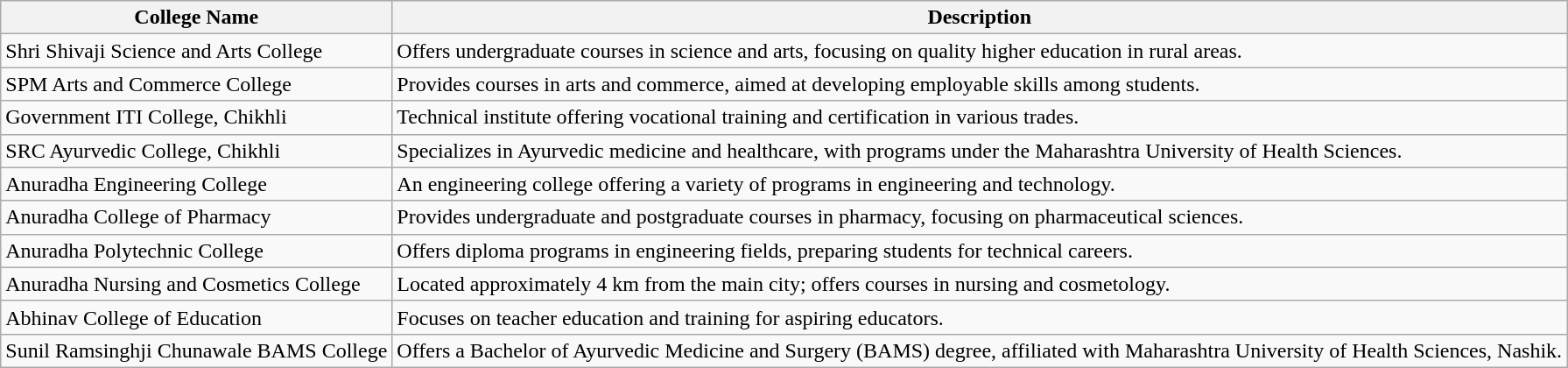<table class="wikitable">
<tr>
<th>College Name</th>
<th>Description</th>
</tr>
<tr>
<td>Shri Shivaji Science and Arts College</td>
<td>Offers undergraduate courses in science and arts, focusing on quality higher education in rural areas.</td>
</tr>
<tr>
<td>SPM Arts and Commerce College</td>
<td>Provides courses in arts and commerce, aimed at developing employable skills among students.</td>
</tr>
<tr>
<td>Government ITI College, Chikhli</td>
<td>Technical institute offering vocational training and certification in various trades.</td>
</tr>
<tr>
<td>SRC Ayurvedic College, Chikhli</td>
<td>Specializes in Ayurvedic medicine and healthcare, with programs under the Maharashtra University of Health Sciences.</td>
</tr>
<tr>
<td>Anuradha Engineering College</td>
<td>An engineering college offering a variety of programs in engineering and technology.</td>
</tr>
<tr>
<td>Anuradha College of Pharmacy</td>
<td>Provides undergraduate and postgraduate courses in pharmacy, focusing on pharmaceutical sciences.</td>
</tr>
<tr>
<td>Anuradha Polytechnic College</td>
<td>Offers diploma programs in engineering fields, preparing students for technical careers.</td>
</tr>
<tr>
<td>Anuradha Nursing and Cosmetics College</td>
<td>Located approximately 4 km from the main city; offers courses in nursing and cosmetology.</td>
</tr>
<tr>
<td>Abhinav College of Education</td>
<td>Focuses on teacher education and training for aspiring educators.</td>
</tr>
<tr>
<td>Sunil Ramsinghji Chunawale BAMS College</td>
<td>Offers a Bachelor of Ayurvedic Medicine and Surgery (BAMS) degree, affiliated with Maharashtra University of Health Sciences, Nashik.</td>
</tr>
</table>
